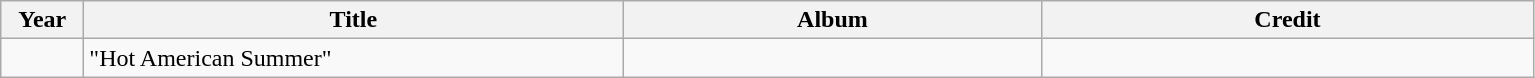<table class="wikitable sortable">
<tr>
<th scope="col" style="width:3em;">Year</th>
<th scope="col" style="width:22em;">Title</th>
<th scope="col" style="width:17em;">Album</th>
<th scope="col" style="width:20em;">Credit</th>
</tr>
<tr>
<td></td>
<td>"Hot American Summer"</td>
<td></td>
<td></td>
</tr>
</table>
